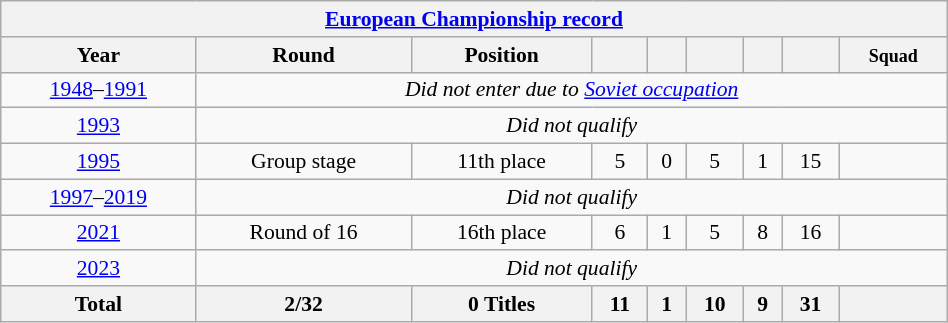<table class="wikitable" width=50% style="text-align: center;font-size:90%;">
<tr>
<th colspan=9><a href='#'>European Championship record</a></th>
</tr>
<tr>
<th>Year</th>
<th>Round</th>
<th>Position</th>
<th></th>
<th></th>
<th></th>
<th></th>
<th></th>
<th><small>Squad</small></th>
</tr>
<tr>
<td><a href='#'>1948</a>–<a href='#'>1991</a></td>
<td colspan=8 align=center><em>Did not enter due to <a href='#'>Soviet occupation</a></em></td>
</tr>
<tr>
<td> <a href='#'>1993</a></td>
<td colspan=8 align=center><em>Did not qualify</em></td>
</tr>
<tr>
<td> <a href='#'>1995</a></td>
<td>Group stage</td>
<td>11th place</td>
<td>5</td>
<td>0</td>
<td>5</td>
<td>1</td>
<td>15</td>
</tr>
<tr>
<td><a href='#'>1997</a>–<a href='#'>2019</a></td>
<td colspan=8 align=center><em>Did not qualify</em></td>
</tr>
<tr>
<td>    <a href='#'>2021</a></td>
<td>Round of 16</td>
<td>16th place</td>
<td>6</td>
<td>1</td>
<td>5</td>
<td>8</td>
<td>16</td>
</tr>
<tr>
<td>    <a href='#'>2023</a></td>
<td colspan=8 align=center><em>Did not qualify</em></td>
</tr>
<tr>
<th>Total</th>
<th>2/32</th>
<th>0 Titles</th>
<th>11</th>
<th>1</th>
<th>10</th>
<th>9</th>
<th>31</th>
<th></th>
</tr>
</table>
